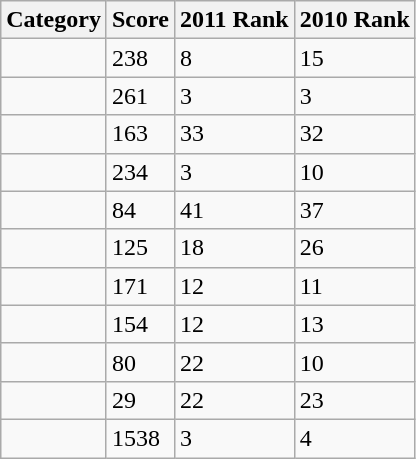<table class="wikitable">
<tr>
<th>Category</th>
<th>Score</th>
<th>2011 Rank</th>
<th>2010 Rank</th>
</tr>
<tr>
<td></td>
<td>238</td>
<td>8</td>
<td>15</td>
</tr>
<tr>
<td></td>
<td>261</td>
<td>3</td>
<td>3</td>
</tr>
<tr>
<td></td>
<td>163</td>
<td>33</td>
<td>32</td>
</tr>
<tr>
<td></td>
<td>234</td>
<td>3</td>
<td>10</td>
</tr>
<tr>
<td></td>
<td>84</td>
<td>41</td>
<td>37</td>
</tr>
<tr>
<td></td>
<td>125</td>
<td>18</td>
<td>26</td>
</tr>
<tr>
<td></td>
<td>171</td>
<td>12</td>
<td>11</td>
</tr>
<tr>
<td></td>
<td>154</td>
<td>12</td>
<td>13</td>
</tr>
<tr>
<td></td>
<td>80</td>
<td>22</td>
<td>10</td>
</tr>
<tr>
<td></td>
<td>29</td>
<td>22</td>
<td>23</td>
</tr>
<tr>
<td></td>
<td>1538</td>
<td>3</td>
<td>4</td>
</tr>
</table>
